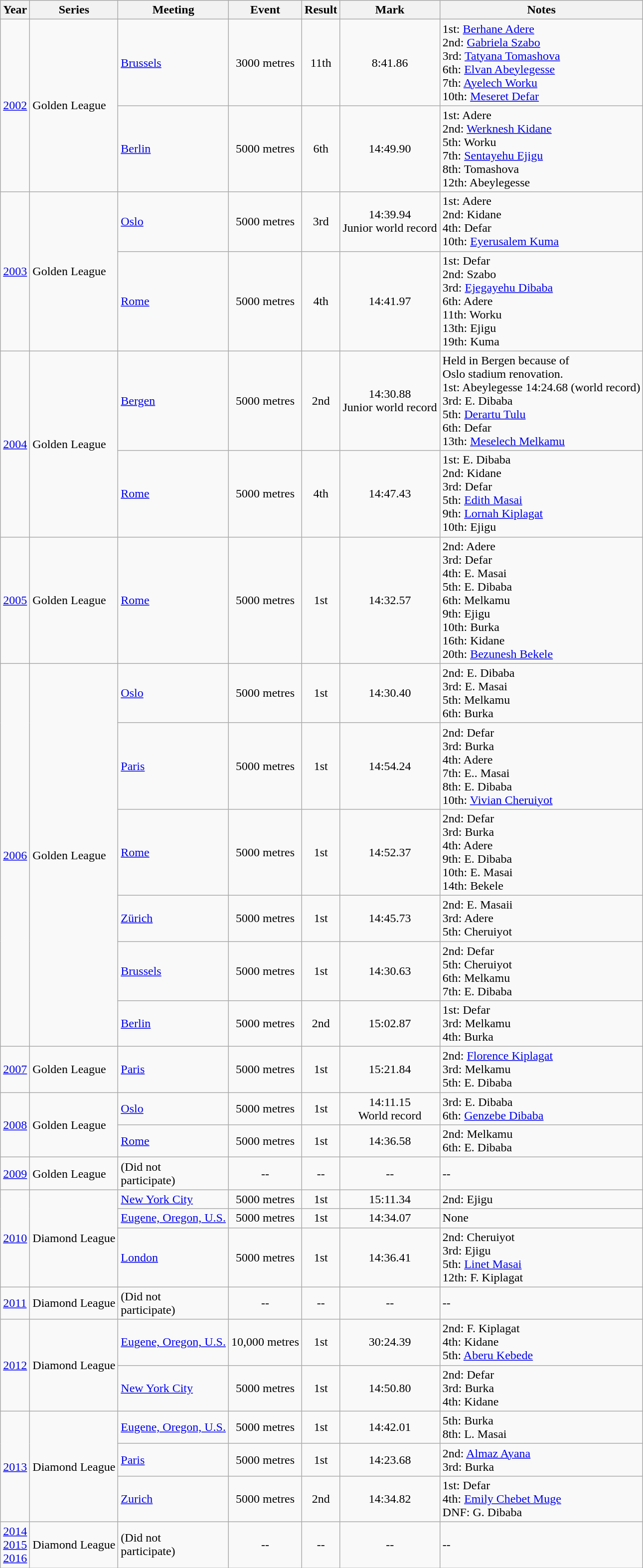<table class="wikitable" |]>
<tr>
<th>Year</th>
<th>Series</th>
<th>Meeting</th>
<th>Event</th>
<th>Result</th>
<th>Mark</th>
<th>Notes</th>
</tr>
<tr>
<td rowspan=2 valign=center><a href='#'>2002</a></td>
<td rowspan=2 valign=center>Golden League</td>
<td><a href='#'>Brussels</a></td>
<td align=center>3000 metres</td>
<td align=center>11th</td>
<td align=center>8:41.86</td>
<td>1st: <a href='#'>Berhane Adere</a><br>2nd: <a href='#'>Gabriela Szabo</a><br>3rd: <a href='#'>Tatyana Tomashova</a><br>6th: <a href='#'>Elvan Abeylegesse</a><br>7th: <a href='#'>Ayelech Worku</a><br>10th: <a href='#'>Meseret Defar</a></td>
</tr>
<tr>
<td><a href='#'>Berlin</a></td>
<td align=center>5000 metres</td>
<td align=center>6th</td>
<td align=center>14:49.90</td>
<td>1st: Adere<br>2nd: <a href='#'>Werknesh Kidane</a><br>5th: Worku<br>7th: <a href='#'>Sentayehu Ejigu</a><br>8th: Tomashova<br>12th: Abeylegesse</td>
</tr>
<tr>
<td rowspan=2 valign=center><a href='#'>2003</a></td>
<td rowspan=2 valign=center>Golden League</td>
<td><a href='#'>Oslo</a></td>
<td align=center>5000 metres</td>
<td align=center>3rd</td>
<td align=center>14:39.94<br>Junior world record</td>
<td>1st: Adere<br>2nd: Kidane<br>4th: Defar<br>10th: <a href='#'>Eyerusalem Kuma</a></td>
</tr>
<tr>
<td><a href='#'>Rome</a></td>
<td align=center>5000 metres</td>
<td align=center>4th</td>
<td align=center>14:41.97</td>
<td>1st: Defar<br>2nd: Szabo<br>3rd: <a href='#'>Ejegayehu Dibaba</a><br>6th: Adere<br>11th: Worku<br>13th: Ejigu<br>19th: Kuma</td>
</tr>
<tr>
<td rowspan=2 valign=center><a href='#'>2004</a></td>
<td rowspan=2 valign=center>Golden League</td>
<td><a href='#'>Bergen</a></td>
<td align=center>5000 metres</td>
<td align=center>2nd</td>
<td align=center>14:30.88<br>Junior world record</td>
<td>Held in Bergen because of<br>Oslo stadium renovation.<br>1st: Abeylegesse 14:24.68 (world record)<br>3rd: E. Dibaba<br>5th: <a href='#'>Derartu Tulu</a><br>6th: Defar<br>13th: <a href='#'>Meselech Melkamu</a></td>
</tr>
<tr>
<td><a href='#'>Rome</a></td>
<td align=center>5000 metres</td>
<td align=center>4th</td>
<td align=center>14:47.43</td>
<td>1st: E. Dibaba<br>2nd: Kidane<br>3rd: Defar<br>5th: <a href='#'>Edith Masai</a><br>9th: <a href='#'>Lornah Kiplagat</a><br>10th: Ejigu</td>
</tr>
<tr>
<td rowspan=1 valign=center><a href='#'>2005</a></td>
<td>Golden League</td>
<td><a href='#'>Rome</a></td>
<td align=center>5000 metres</td>
<td align=center>1st</td>
<td align=center>14:32.57</td>
<td>2nd: Adere<br>3rd: Defar<br>4th: E. Masai<br>5th: E. Dibaba<br>6th: Melkamu<br>9th: Ejigu<br>10th: Burka<br>16th: Kidane<br>20th: <a href='#'>Bezunesh Bekele</a></td>
</tr>
<tr>
<td rowspan=6 valign=center><a href='#'>2006</a></td>
<td rowspan=6 valign=center>Golden League</td>
<td><a href='#'>Oslo</a></td>
<td align=center>5000 metres</td>
<td align=center>1st</td>
<td align=center>14:30.40</td>
<td>2nd: E. Dibaba<br>3rd: E. Masai<br>5th: Melkamu<br>6th: Burka</td>
</tr>
<tr>
<td><a href='#'>Paris</a></td>
<td align=center>5000 metres</td>
<td align=center>1st</td>
<td align=center>14:54.24</td>
<td>2nd: Defar<br>3rd: Burka<br>4th: Adere<br>7th: E.. Masai<br>8th: E. Dibaba<br>10th: <a href='#'>Vivian Cheruiyot</a></td>
</tr>
<tr>
<td><a href='#'>Rome</a></td>
<td align=center>5000 metres</td>
<td align=center>1st</td>
<td align=center>14:52.37</td>
<td>2nd: Defar<br>3rd: Burka<br>4th: Adere<br>9th: E. Dibaba<br>10th: E. Masai<br>14th: Bekele</td>
</tr>
<tr>
<td><a href='#'>Zürich</a></td>
<td align=center>5000 metres</td>
<td align=center>1st</td>
<td align=center>14:45.73</td>
<td>2nd: E. Masaii<br>3rd: Adere<br>5th: Cheruiyot</td>
</tr>
<tr>
<td><a href='#'>Brussels</a></td>
<td align=center>5000 metres</td>
<td align=center>1st</td>
<td align=center>14:30.63</td>
<td>2nd: Defar<br>5th: Cheruiyot<br>6th: Melkamu<br>7th: E. Dibaba</td>
</tr>
<tr>
<td><a href='#'>Berlin</a></td>
<td align=center>5000 metres</td>
<td align=center>2nd</td>
<td align=center>15:02.87</td>
<td>1st: Defar<br>3rd: Melkamu<br>4th: Burka</td>
</tr>
<tr>
<td rowspan=1 valign=center><a href='#'>2007</a></td>
<td>Golden League</td>
<td><a href='#'>Paris</a></td>
<td align=center>5000 metres</td>
<td align=center>1st</td>
<td align=center>15:21.84</td>
<td>2nd: <a href='#'>Florence Kiplagat</a><br>3rd: Melkamu<br>5th: E. Dibaba</td>
</tr>
<tr>
<td rowspan=2 valign=center><a href='#'>2008</a></td>
<td rowspan=2 valign=center>Golden League</td>
<td><a href='#'>Oslo</a></td>
<td align=center>5000 metres</td>
<td align=center>1st</td>
<td align=center>14:11.15<br>World record</td>
<td>3rd: E. Dibaba<br>6th: <a href='#'>Genzebe Dibaba</a></td>
</tr>
<tr>
<td><a href='#'>Rome</a></td>
<td align=center>5000 metres</td>
<td align=center>1st</td>
<td align=center>14:36.58</td>
<td>2nd: Melkamu<br>6th: E. Dibaba</td>
</tr>
<tr>
<td rowspan=1 valign=center><a href='#'>2009</a></td>
<td>Golden League</td>
<td>(Did not<br>participate)</td>
<td align=center>--</td>
<td align=center>--</td>
<td align=center>--</td>
<td>--</td>
</tr>
<tr>
<td rowspan=3 valign=center><a href='#'>2010</a></td>
<td rowspan=3 valign=center>Diamond League</td>
<td><a href='#'>New York City</a></td>
<td align=center>5000 metres</td>
<td align=center>1st</td>
<td align=center>15:11.34</td>
<td>2nd: Ejigu</td>
</tr>
<tr>
<td><a href='#'>Eugene, Oregon, U.S.</a></td>
<td align=center>5000 metres</td>
<td align=center>1st</td>
<td align=center>14:34.07</td>
<td>None</td>
</tr>
<tr>
<td><a href='#'>London</a></td>
<td align=center>5000 metres</td>
<td align=center>1st</td>
<td align=center>14:36.41</td>
<td>2nd: Cheruiyot<br>3rd: Ejigu<br>5th: <a href='#'>Linet Masai</a><br>12th: F. Kiplagat</td>
</tr>
<tr>
<td rowspan=1 valign=center><a href='#'>2011</a></td>
<td>Diamond League</td>
<td>(Did not<br>participate)</td>
<td align=center>--</td>
<td align=center>--</td>
<td align=center>--</td>
<td>--</td>
</tr>
<tr>
<td rowspan=2 valign=center><a href='#'>2012</a></td>
<td rowspan=2 valign=center>Diamond League</td>
<td><a href='#'>Eugene, Oregon, U.S.</a></td>
<td align=center>10,000 metres</td>
<td align=center>1st</td>
<td align=center>30:24.39</td>
<td>2nd: F. Kiplagat<br>4th: Kidane<br>5th: <a href='#'>Aberu Kebede</a></td>
</tr>
<tr>
<td><a href='#'>New York City</a></td>
<td align=center>5000 metres</td>
<td align=center>1st</td>
<td align=center>14:50.80</td>
<td>2nd: Defar<br>3rd: Burka<br>4th: Kidane</td>
</tr>
<tr>
<td rowspan=3 valign=center><a href='#'>2013</a></td>
<td rowspan=3 valign=center>Diamond League</td>
<td><a href='#'>Eugene, Oregon, U.S.</a></td>
<td align=center>5000 metres</td>
<td align=center>1st</td>
<td align=center>14:42.01</td>
<td>5th: Burka<br>8th: L. Masai</td>
</tr>
<tr>
<td><a href='#'>Paris</a></td>
<td align=center>5000 metres</td>
<td align=center>1st</td>
<td align=center>14:23.68</td>
<td>2nd: <a href='#'>Almaz Ayana</a><br>3rd: Burka</td>
</tr>
<tr>
<td><a href='#'>Zurich</a></td>
<td align=center>5000 metres</td>
<td align=center>2nd</td>
<td align=center>14:34.82</td>
<td>1st: Defar<br>4th: <a href='#'>Emily Chebet Muge</a><br>DNF: G. Dibaba</td>
</tr>
<tr>
<td rowspan=1 valign=center><a href='#'>2014</a><br><a href='#'>2015</a><br><a href='#'>2016</a></td>
<td>Diamond League</td>
<td>(Did not<br>participate)</td>
<td align=center>--</td>
<td align=center>--</td>
<td align=center>--</td>
<td>--</td>
</tr>
</table>
